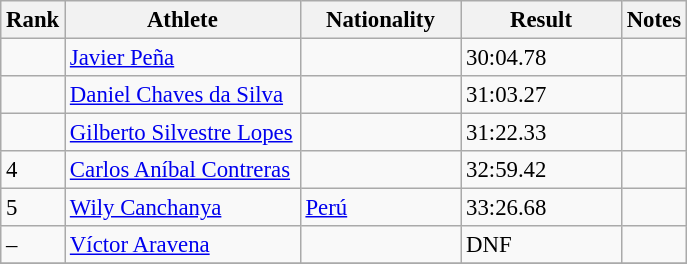<table class="wikitable" style="font-size:95%" style="width:35em;" style="text-align:center">
<tr>
<th>Rank</th>
<th width=150>Athlete</th>
<th width=100>Nationality</th>
<th width=100>Result</th>
<th>Notes</th>
</tr>
<tr>
<td></td>
<td align=left><a href='#'>Javier Peña</a></td>
<td align=left></td>
<td>30:04.78</td>
<td></td>
</tr>
<tr>
<td></td>
<td align=left><a href='#'>Daniel Chaves da Silva</a></td>
<td align=left></td>
<td>31:03.27</td>
<td></td>
</tr>
<tr>
<td></td>
<td align=left><a href='#'>Gilberto Silvestre Lopes</a></td>
<td align=left></td>
<td>31:22.33</td>
<td></td>
</tr>
<tr>
<td>4</td>
<td align=left><a href='#'>Carlos Aníbal Contreras</a></td>
<td align=left></td>
<td>32:59.42</td>
<td></td>
</tr>
<tr>
<td>5</td>
<td align=left><a href='#'>Wily Canchanya</a></td>
<td align=left> <a href='#'>Perú</a></td>
<td>33:26.68</td>
<td></td>
</tr>
<tr>
<td>–</td>
<td align=left><a href='#'>Víctor Aravena</a></td>
<td align=left></td>
<td>DNF</td>
<td></td>
</tr>
<tr>
</tr>
</table>
